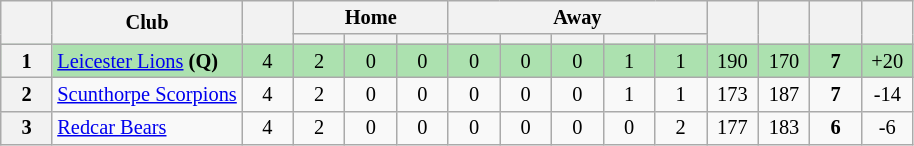<table class="wikitable" style="text-align:center; font-size:85%">
<tr>
<th rowspan="2" style="width:28px;"></th>
<th rowspan=2>Club</th>
<th rowspan="2" style="width:28px;"></th>
<th colspan=3>Home</th>
<th colspan=5>Away</th>
<th rowspan="2" style="width:28px;"></th>
<th rowspan="2" style="width:28px;"></th>
<th rowspan="2" style="width:28px;"></th>
<th rowspan="2" style="width:28px;"></th>
</tr>
<tr>
<th width=28></th>
<th width=28></th>
<th width=28></th>
<th width=28></th>
<th width=28></th>
<th width=28></th>
<th width=28></th>
<th width=28></th>
</tr>
<tr style="background:#ACE1AF">
<th>1</th>
<td align=left><a href='#'>Leicester Lions</a> <strong>(Q)</strong></td>
<td>4</td>
<td>2</td>
<td>0</td>
<td>0</td>
<td>0</td>
<td>0</td>
<td>0</td>
<td>1</td>
<td>1</td>
<td>190</td>
<td>170</td>
<td><strong>7</strong></td>
<td>+20</td>
</tr>
<tr>
<th>2</th>
<td align=left><a href='#'>Scunthorpe Scorpions</a></td>
<td>4</td>
<td>2</td>
<td>0</td>
<td>0</td>
<td>0</td>
<td>0</td>
<td>0</td>
<td>1</td>
<td>1</td>
<td>173</td>
<td>187</td>
<td><strong>7</strong></td>
<td>-14</td>
</tr>
<tr>
<th>3</th>
<td align=left><a href='#'>Redcar Bears</a></td>
<td>4</td>
<td>2</td>
<td>0</td>
<td>0</td>
<td>0</td>
<td>0</td>
<td>0</td>
<td>0</td>
<td>2</td>
<td>177</td>
<td>183</td>
<td><strong>6</strong></td>
<td>-6</td>
</tr>
</table>
